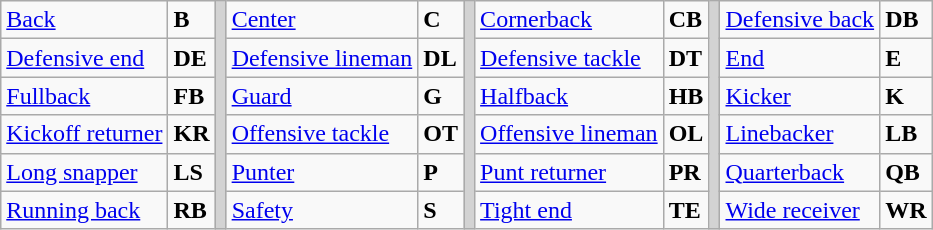<table class="wikitable">
<tr>
<td><a href='#'>Back</a></td>
<td><strong>B</strong></td>
<td rowSpan="6" style="background-color:lightgrey;"></td>
<td><a href='#'>Center</a></td>
<td><strong>C</strong></td>
<td rowSpan="6" style="background-color:lightgrey;"></td>
<td><a href='#'>Cornerback</a></td>
<td><strong>CB</strong></td>
<td rowSpan="6" style="background-color:lightgrey;"></td>
<td><a href='#'>Defensive back</a></td>
<td><strong>DB</strong></td>
</tr>
<tr>
<td><a href='#'>Defensive end</a></td>
<td><strong>DE</strong></td>
<td><a href='#'>Defensive lineman</a></td>
<td><strong>DL</strong></td>
<td><a href='#'>Defensive tackle</a></td>
<td><strong>DT</strong></td>
<td><a href='#'>End</a></td>
<td><strong>E</strong></td>
</tr>
<tr>
<td><a href='#'>Fullback</a></td>
<td><strong>FB</strong></td>
<td><a href='#'>Guard</a></td>
<td><strong>G</strong></td>
<td><a href='#'>Halfback</a></td>
<td><strong>HB</strong></td>
<td><a href='#'>Kicker</a></td>
<td><strong>K</strong></td>
</tr>
<tr>
<td><a href='#'>Kickoff returner</a></td>
<td><strong>KR</strong></td>
<td><a href='#'>Offensive tackle</a></td>
<td><strong>OT</strong></td>
<td><a href='#'>Offensive lineman</a></td>
<td><strong>OL</strong></td>
<td><a href='#'>Linebacker</a></td>
<td><strong>LB</strong></td>
</tr>
<tr>
<td><a href='#'>Long snapper</a></td>
<td><strong>LS</strong></td>
<td><a href='#'>Punter</a></td>
<td><strong>P</strong></td>
<td><a href='#'>Punt returner</a></td>
<td><strong>PR</strong></td>
<td><a href='#'>Quarterback</a></td>
<td><strong>QB</strong></td>
</tr>
<tr>
<td><a href='#'>Running back</a></td>
<td><strong>RB</strong></td>
<td><a href='#'>Safety</a></td>
<td><strong>S</strong></td>
<td><a href='#'>Tight end</a></td>
<td><strong>TE</strong></td>
<td><a href='#'>Wide receiver</a></td>
<td><strong>WR</strong></td>
</tr>
</table>
